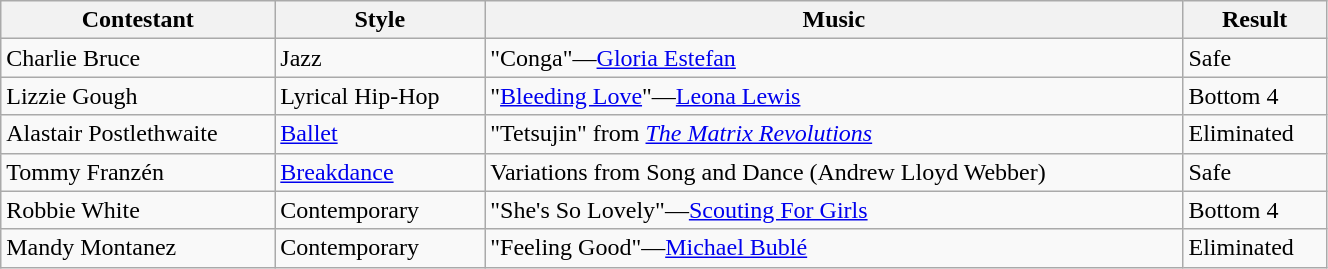<table class="wikitable" style="width:70%;">
<tr>
<th>Contestant</th>
<th>Style</th>
<th>Music</th>
<th>Result</th>
</tr>
<tr>
<td>Charlie Bruce</td>
<td>Jazz</td>
<td>"Conga"—<a href='#'>Gloria Estefan</a></td>
<td>Safe</td>
</tr>
<tr>
<td>Lizzie Gough</td>
<td>Lyrical Hip-Hop</td>
<td>"<a href='#'>Bleeding Love</a>"—<a href='#'>Leona Lewis</a></td>
<td>Bottom 4</td>
</tr>
<tr>
<td>Alastair Postlethwaite</td>
<td><a href='#'>Ballet</a></td>
<td>"Tetsujin" from <em><a href='#'>The Matrix Revolutions</a></em></td>
<td>Eliminated</td>
</tr>
<tr>
<td>Tommy Franzén</td>
<td><a href='#'>Breakdance</a></td>
<td>Variations from Song and Dance (Andrew Lloyd Webber)</td>
<td>Safe</td>
</tr>
<tr>
<td>Robbie White</td>
<td>Contemporary</td>
<td>"She's So Lovely"—<a href='#'>Scouting For Girls</a></td>
<td>Bottom 4</td>
</tr>
<tr>
<td>Mandy Montanez</td>
<td>Contemporary</td>
<td>"Feeling Good"—<a href='#'>Michael Bublé</a></td>
<td>Eliminated</td>
</tr>
</table>
